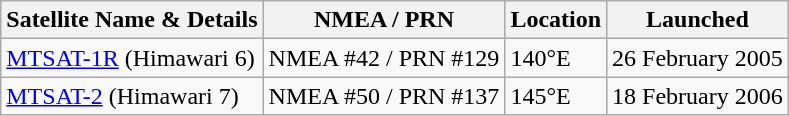<table class="wikitable">
<tr>
<th>Satellite Name & Details</th>
<th>NMEA / PRN</th>
<th>Location</th>
<th>Launched</th>
</tr>
<tr>
<td><a href='#'>MTSAT-1R</a> (Himawari 6)</td>
<td>NMEA #42 / PRN #129</td>
<td>140°E</td>
<td>26 February 2005</td>
</tr>
<tr>
<td><a href='#'>MTSAT-2</a> (Himawari 7)</td>
<td>NMEA #50 / PRN #137</td>
<td>145°E</td>
<td>18 February 2006</td>
</tr>
</table>
